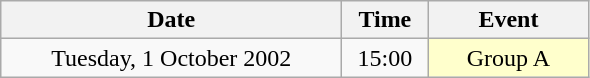<table class = "wikitable" style="text-align:center;">
<tr>
<th width=220>Date</th>
<th width=50>Time</th>
<th width=100>Event</th>
</tr>
<tr>
<td>Tuesday, 1 October 2002</td>
<td>15:00</td>
<td bgcolor=ffffcc>Group A</td>
</tr>
</table>
